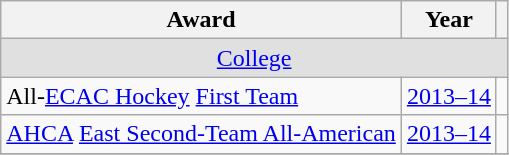<table class="wikitable">
<tr>
<th>Award</th>
<th>Year</th>
<th></th>
</tr>
<tr ALIGN="center" bgcolor="#e0e0e0">
<td colspan="3"><a href='#'>College</a></td>
</tr>
<tr>
<td>All-<a href='#'>ECAC Hockey</a> <a href='#'>First Team</a></td>
<td><a href='#'>2013–14</a></td>
<td></td>
</tr>
<tr>
<td><a href='#'>AHCA</a> <a href='#'>East Second-Team All-American</a></td>
<td><a href='#'>2013–14</a></td>
<td></td>
</tr>
<tr>
</tr>
</table>
